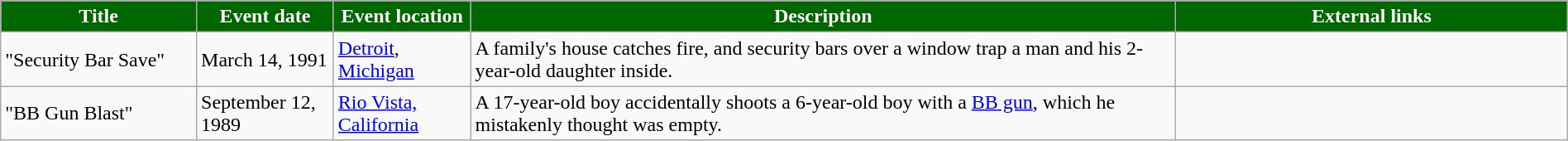<table class="wikitable" style="width: 100%;">
<tr>
<th style="background: #006600; color: #FFFFFF; width: 10%;">Title</th>
<th style="background: #006600; color: #FFFFFF; width: 7%;">Event date</th>
<th style="background: #006600; color: #FFFFFF; width: 7%;">Event location</th>
<th style="background: #006600; color: #FFFFFF; width: 36%;">Description</th>
<th style="background: #006600; color: #FFFFFF; width: 20%;">External links</th>
</tr>
<tr>
<td>"Security Bar Save"</td>
<td>March 14, 1991</td>
<td><a href='#'>Detroit</a>, <a href='#'>Michigan</a></td>
<td>A family's house catches fire, and security bars over a window trap a man and his 2-year-old daughter inside.</td>
<td></td>
</tr>
<tr>
<td>"BB Gun Blast"</td>
<td>September 12, 1989</td>
<td><a href='#'>Rio Vista, California</a></td>
<td>A 17-year-old boy accidentally shoots a 6-year-old boy with a <a href='#'>BB gun</a>, which he mistakenly thought was empty.</td>
<td></td>
</tr>
</table>
